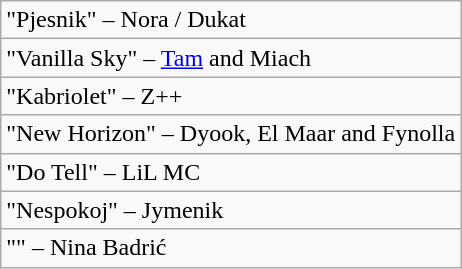<table class="wikitable mw-collapsible mw-collapsed">
<tr>
<td>"Pjesnik" – Nora / Dukat</td>
</tr>
<tr>
<td>"Vanilla Sky" – <a href='#'>Tam</a> and Miach</td>
</tr>
<tr>
<td>"Kabriolet" – Z++</td>
</tr>
<tr>
<td>"New Horizon" – Dyook, El Maar and Fynolla</td>
</tr>
<tr>
<td>"Do Tell" – LiL MC</td>
</tr>
<tr>
<td>"Nespokoj" – Jymenik</td>
</tr>
<tr>
<td>"" – Nina Badrić</td>
</tr>
</table>
